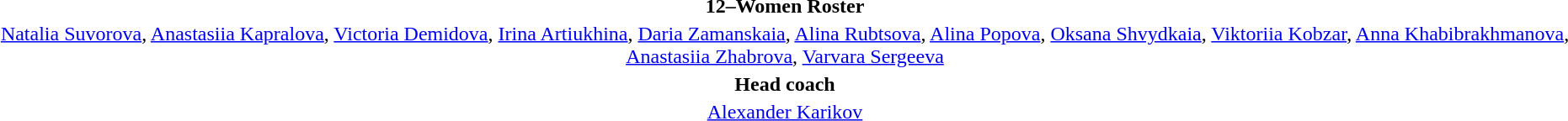<table style="text-align:center; margin-top:2em; margin-left:auto; margin-right:auto">
<tr>
<td><strong>12–Women Roster</strong></td>
</tr>
<tr>
<td><a href='#'>Natalia Suvorova</a>, <a href='#'>Anastasiia Kapralova</a>, <a href='#'>Victoria Demidova</a>, <a href='#'>Irina Artiukhina</a>, <a href='#'>Daria Zamanskaia</a>, <a href='#'>Alina Rubtsova</a>, <a href='#'>Alina Popova</a>, <a href='#'>Oksana Shvydkaia</a>, <a href='#'>Viktoriia Kobzar</a>, <a href='#'>Anna Khabibrakhmanova</a>, <a href='#'>Anastasiia Zhabrova</a>, <a href='#'>Varvara Sergeeva</a></td>
</tr>
<tr>
<td><strong>Head coach</strong></td>
</tr>
<tr>
<td><a href='#'>Alexander Karikov</a></td>
</tr>
</table>
